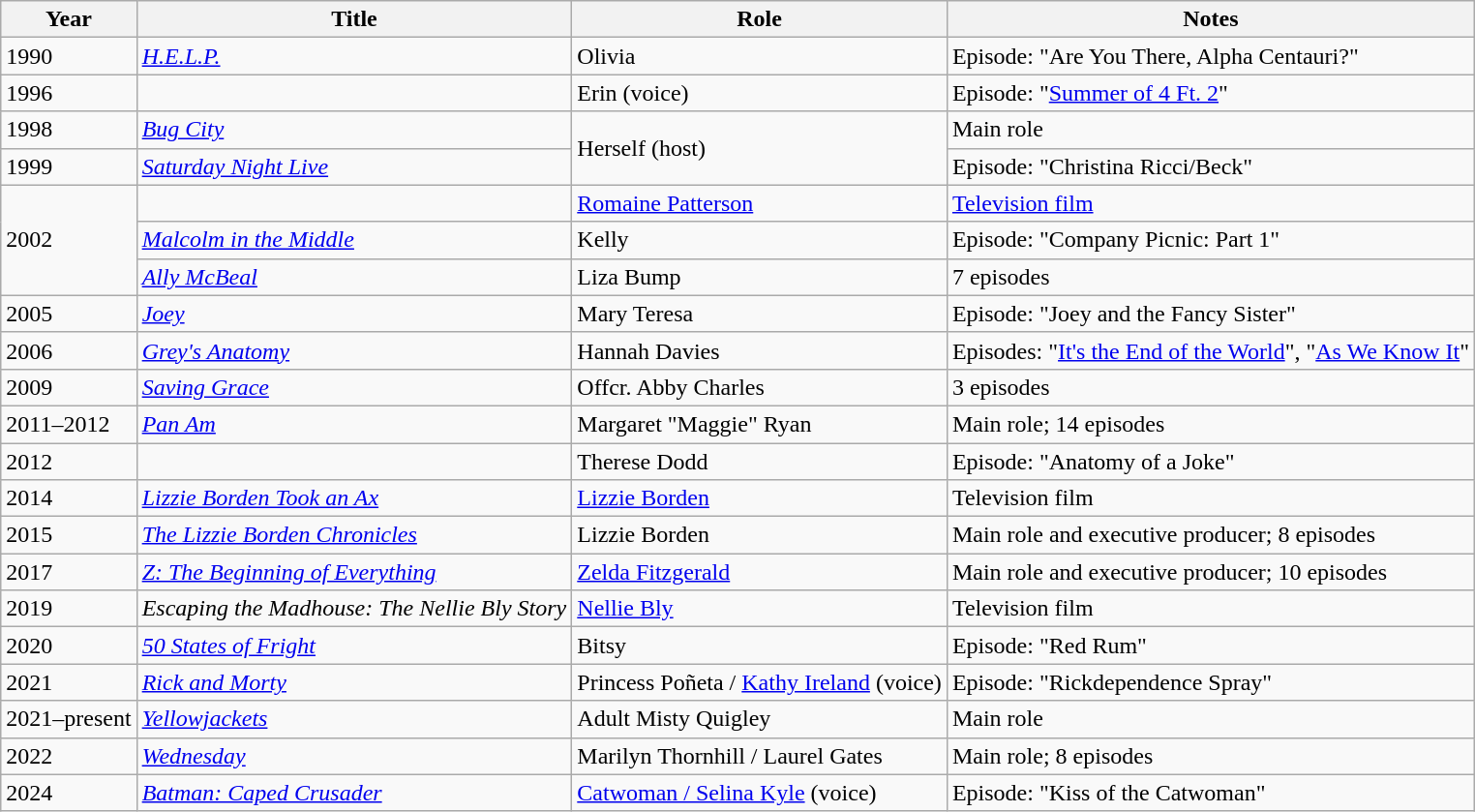<table class="wikitable sortable plainrowheaders">
<tr>
<th scope=col>Year</th>
<th scope=col>Title</th>
<th scope=col>Role</th>
<th scope=col class="sortable">Notes</th>
</tr>
<tr>
<td>1990</td>
<td><em><a href='#'>H.E.L.P.</a></em></td>
<td>Olivia</td>
<td>Episode: "Are You There, Alpha Centauri?"</td>
</tr>
<tr>
<td>1996</td>
<td><em></em></td>
<td>Erin (voice)</td>
<td>Episode: "<a href='#'>Summer of 4 Ft. 2</a>"</td>
</tr>
<tr>
<td>1998</td>
<td><a href='#'><em>Bug City</em></a></td>
<td rowspan="2">Herself (host)</td>
<td>Main role</td>
</tr>
<tr>
<td>1999</td>
<td><em><a href='#'>Saturday Night Live</a></em></td>
<td>Episode: "Christina Ricci/Beck"</td>
</tr>
<tr>
<td rowspan="3">2002</td>
<td><em></em></td>
<td><a href='#'>Romaine Patterson</a></td>
<td><a href='#'>Television film</a></td>
</tr>
<tr>
<td><em><a href='#'>Malcolm in the Middle</a></em></td>
<td>Kelly</td>
<td>Episode: "Company Picnic: Part 1"</td>
</tr>
<tr>
<td><em><a href='#'>Ally McBeal</a></em></td>
<td>Liza Bump</td>
<td>7 episodes</td>
</tr>
<tr>
<td>2005</td>
<td><em><a href='#'>Joey</a></em></td>
<td>Mary Teresa</td>
<td>Episode: "Joey and the Fancy Sister"</td>
</tr>
<tr>
<td>2006</td>
<td><em><a href='#'>Grey's Anatomy</a></em></td>
<td>Hannah Davies</td>
<td>Episodes: "<a href='#'>It's the End of the World</a>", "<a href='#'>As We Know It</a>"</td>
</tr>
<tr>
<td>2009</td>
<td><em><a href='#'>Saving Grace</a></em></td>
<td>Offcr. Abby Charles</td>
<td>3 episodes</td>
</tr>
<tr>
<td>2011–2012</td>
<td><em><a href='#'>Pan Am</a></em></td>
<td>Margaret "Maggie" Ryan</td>
<td>Main role; 14 episodes</td>
</tr>
<tr>
<td>2012</td>
<td><em></em></td>
<td>Therese Dodd</td>
<td>Episode: "Anatomy of a Joke"</td>
</tr>
<tr>
<td>2014</td>
<td><em><a href='#'>Lizzie Borden Took an Ax</a></em></td>
<td><a href='#'>Lizzie Borden</a></td>
<td>Television film</td>
</tr>
<tr>
<td>2015</td>
<td><em><a href='#'>The Lizzie Borden Chronicles</a></em></td>
<td>Lizzie Borden</td>
<td>Main role and executive producer; 8 episodes</td>
</tr>
<tr>
<td>2017</td>
<td><em><a href='#'>Z: The Beginning of Everything</a></em></td>
<td><a href='#'>Zelda Fitzgerald</a></td>
<td>Main role and executive producer; 10 episodes</td>
</tr>
<tr>
<td>2019</td>
<td><em>Escaping the Madhouse: The Nellie Bly Story</em></td>
<td><a href='#'>Nellie Bly</a></td>
<td>Television film</td>
</tr>
<tr>
<td>2020</td>
<td><em><a href='#'>50 States of Fright</a></em></td>
<td>Bitsy</td>
<td>Episode: "Red Rum"</td>
</tr>
<tr>
<td>2021</td>
<td><em><a href='#'>Rick and Morty</a></em></td>
<td>Princess Poñeta / <a href='#'>Kathy Ireland</a> (voice)</td>
<td>Episode: "Rickdependence Spray"</td>
</tr>
<tr>
<td>2021–present</td>
<td><em><a href='#'>Yellowjackets</a></em></td>
<td>Adult Misty Quigley</td>
<td>Main role</td>
</tr>
<tr>
<td>2022</td>
<td><em><a href='#'>Wednesday</a></em></td>
<td>Marilyn Thornhill / Laurel Gates</td>
<td>Main role; 8 episodes</td>
</tr>
<tr>
<td>2024</td>
<td><em><a href='#'>Batman: Caped Crusader</a></em></td>
<td><a href='#'>Catwoman / Selina Kyle</a> (voice)</td>
<td>Episode: "Kiss of the Catwoman"</td>
</tr>
</table>
